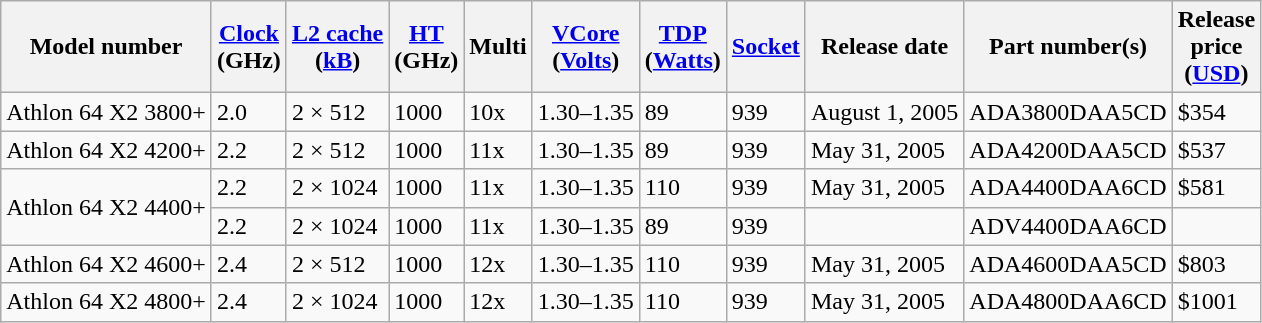<table class="wikitable">
<tr>
<th>Model number</th>
<th><a href='#'>Clock</a><br>(GHz)</th>
<th><a href='#'>L2 cache</a><br>(<a href='#'>kB</a>)</th>
<th><a href='#'>HT</a><br>(GHz)</th>
<th>Multi</th>
<th><a href='#'>VCore</a><br>(<a href='#'>Volts</a>)</th>
<th><a href='#'>TDP</a><br>(<a href='#'>Watts</a>)</th>
<th><a href='#'>Socket</a></th>
<th>Release date</th>
<th>Part number(s)</th>
<th>Release<br>price<br>(<a href='#'>USD</a>)</th>
</tr>
<tr>
<td>Athlon 64 X2 3800+</td>
<td>2.0</td>
<td>2 × 512</td>
<td>1000</td>
<td>10x</td>
<td>1.30–1.35</td>
<td>89</td>
<td>939</td>
<td>August 1, 2005</td>
<td>ADA3800DAA5CD</td>
<td>$354</td>
</tr>
<tr>
<td>Athlon 64 X2 4200+</td>
<td>2.2</td>
<td>2 × 512</td>
<td>1000</td>
<td>11x</td>
<td>1.30–1.35</td>
<td>89</td>
<td>939</td>
<td>May 31, 2005</td>
<td>ADA4200DAA5CD</td>
<td>$537</td>
</tr>
<tr>
<td rowspan="2">Athlon 64 X2 4400+</td>
<td>2.2</td>
<td>2 × 1024</td>
<td>1000</td>
<td>11x</td>
<td>1.30–1.35</td>
<td>110</td>
<td>939</td>
<td>May 31, 2005</td>
<td>ADA4400DAA6CD</td>
<td>$581</td>
</tr>
<tr>
<td>2.2</td>
<td>2 × 1024</td>
<td>1000</td>
<td>11x</td>
<td>1.30–1.35</td>
<td>89</td>
<td>939</td>
<td></td>
<td>ADV4400DAA6CD</td>
<td></td>
</tr>
<tr>
<td>Athlon 64 X2 4600+</td>
<td>2.4</td>
<td>2 × 512</td>
<td>1000</td>
<td>12x</td>
<td>1.30–1.35</td>
<td>110</td>
<td>939</td>
<td>May 31, 2005</td>
<td>ADA4600DAA5CD</td>
<td>$803</td>
</tr>
<tr>
<td>Athlon 64 X2 4800+</td>
<td>2.4</td>
<td>2 × 1024</td>
<td>1000</td>
<td>12x</td>
<td>1.30–1.35</td>
<td>110</td>
<td>939</td>
<td>May 31, 2005</td>
<td>ADA4800DAA6CD</td>
<td>$1001</td>
</tr>
</table>
